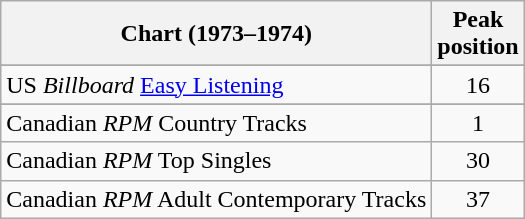<table class="wikitable sortable">
<tr>
<th>Chart (1973–1974)</th>
<th>Peak<br>position</th>
</tr>
<tr>
</tr>
<tr>
<td>US <em>Billboard</em> <a href='#'>Easy Listening</a></td>
<td style="text-align:center;">16</td>
</tr>
<tr>
</tr>
<tr>
<td>Canadian <em>RPM</em> Country Tracks</td>
<td style="text-align:center;">1</td>
</tr>
<tr>
<td>Canadian <em>RPM</em> Top Singles</td>
<td style="text-align:center;">30</td>
</tr>
<tr>
<td>Canadian <em>RPM</em> Adult Contemporary Tracks</td>
<td style="text-align:center;">37</td>
</tr>
</table>
